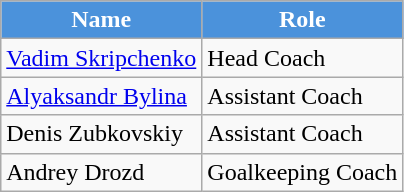<table class="wikitable">
<tr>
<th style="color:#FFFFFF; background:#4B92DB;">Name</th>
<th style="color:#FFFFFF; background:#4B92DB;">Role</th>
</tr>
<tr>
<td> <a href='#'>Vadim Skripchenko</a></td>
<td>Head Coach</td>
</tr>
<tr>
<td> <a href='#'>Alyaksandr Bylina</a></td>
<td>Assistant Coach</td>
</tr>
<tr>
<td> Denis Zubkovskiy</td>
<td>Assistant Coach</td>
</tr>
<tr>
<td> Andrey Drozd</td>
<td>Goalkeeping Coach</td>
</tr>
</table>
